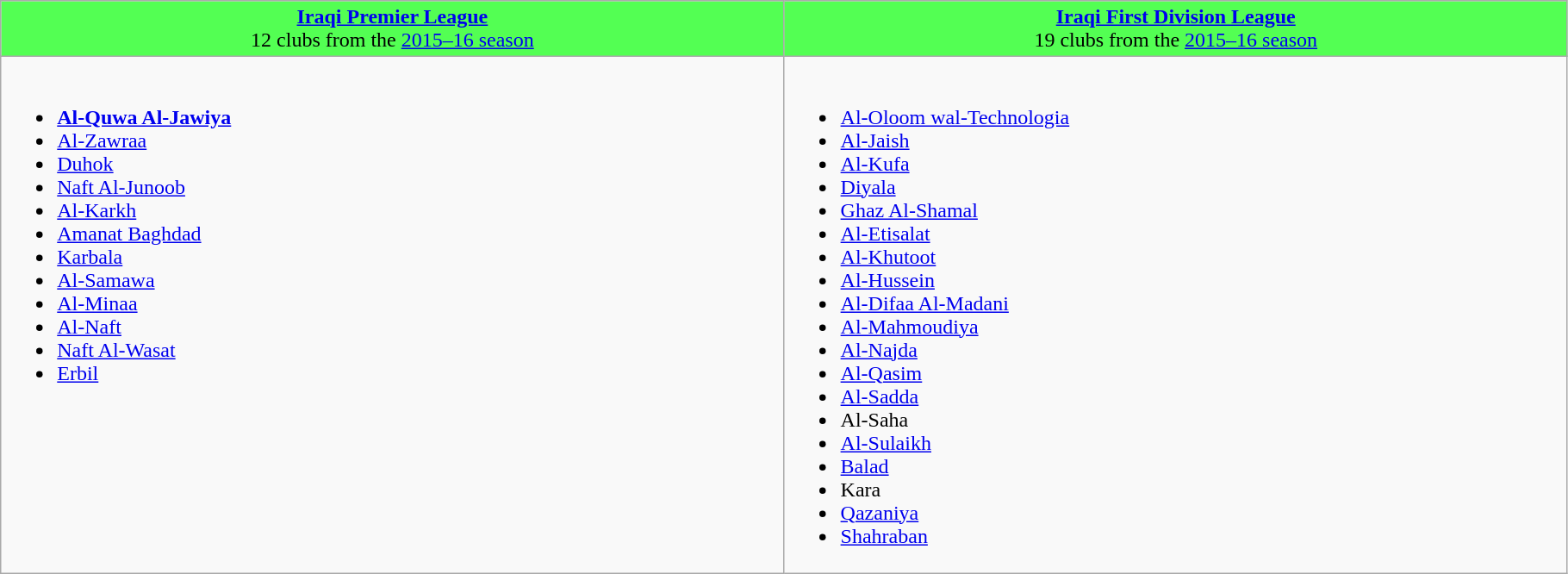<table class="wikitable" style="width:96%;">
<tr style="vertical-align:top; background:#53FF53; text-align:center;">
<td style="width:32%;"><strong><a href='#'>Iraqi Premier League</a></strong><br> 12 clubs from the <a href='#'>2015–16 season</a></td>
<td style="width:32%;"><strong><a href='#'>Iraqi First Division League</a></strong><br> 19 clubs from the <a href='#'>2015–16 season</a></td>
</tr>
<tr style="vertical-align:top;">
<td><br><ul><li><strong><a href='#'>Al-Quwa Al-Jawiya</a></strong></li><li><a href='#'>Al-Zawraa</a></li><li><a href='#'>Duhok</a></li><li><a href='#'>Naft Al-Junoob</a></li><li><a href='#'>Al-Karkh</a></li><li><a href='#'>Amanat Baghdad</a></li><li><a href='#'>Karbala</a></li><li><a href='#'>Al-Samawa</a></li><li><a href='#'>Al-Minaa</a></li><li><a href='#'>Al-Naft</a></li><li><a href='#'>Naft Al-Wasat</a></li><li><a href='#'>Erbil</a></li></ul></td>
<td><br><ul><li><a href='#'>Al-Oloom wal-Technologia</a></li><li><a href='#'>Al-Jaish</a></li><li><a href='#'>Al-Kufa</a></li><li><a href='#'>Diyala</a></li><li><a href='#'>Ghaz Al-Shamal</a></li><li><a href='#'>Al-Etisalat</a></li><li><a href='#'>Al-Khutoot</a></li><li><a href='#'>Al-Hussein</a></li><li><a href='#'>Al-Difaa Al-Madani</a></li><li><a href='#'>Al-Mahmoudiya</a></li><li><a href='#'>Al-Najda</a></li><li><a href='#'>Al-Qasim</a></li><li><a href='#'>Al-Sadda</a></li><li>Al-Saha</li><li><a href='#'>Al-Sulaikh</a></li><li><a href='#'>Balad</a></li><li>Kara</li><li><a href='#'>Qazaniya</a></li><li><a href='#'>Shahraban</a></li></ul></td>
</tr>
</table>
